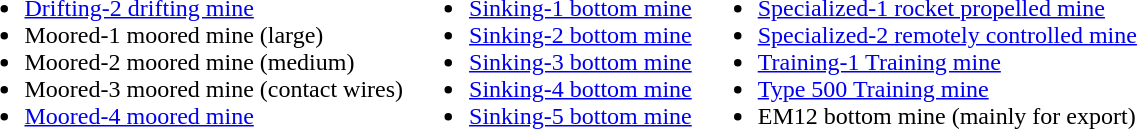<table>
<tr valign=top>
<td><br><ul><li><a href='#'>Drifting-2 drifting mine</a></li><li>Moored-1 moored mine (large)</li><li>Moored-2 moored mine (medium)</li><li>Moored-3 moored mine (contact wires)</li><li><a href='#'>Moored-4 moored mine</a></li></ul></td>
<td><br><ul><li><a href='#'>Sinking-1 bottom mine</a></li><li><a href='#'>Sinking-2 bottom mine</a></li><li><a href='#'>Sinking-3 bottom mine</a></li><li><a href='#'>Sinking-4 bottom mine</a></li><li><a href='#'>Sinking-5 bottom mine</a></li></ul></td>
<td><br><ul><li><a href='#'>Specialized-1 rocket propelled mine</a></li><li><a href='#'>Specialized-2 remotely controlled mine</a></li><li><a href='#'>Training-1 Training mine</a></li><li><a href='#'>Type 500 Training mine</a></li><li>EM12 bottom mine (mainly for export)</li></ul></td>
</tr>
</table>
